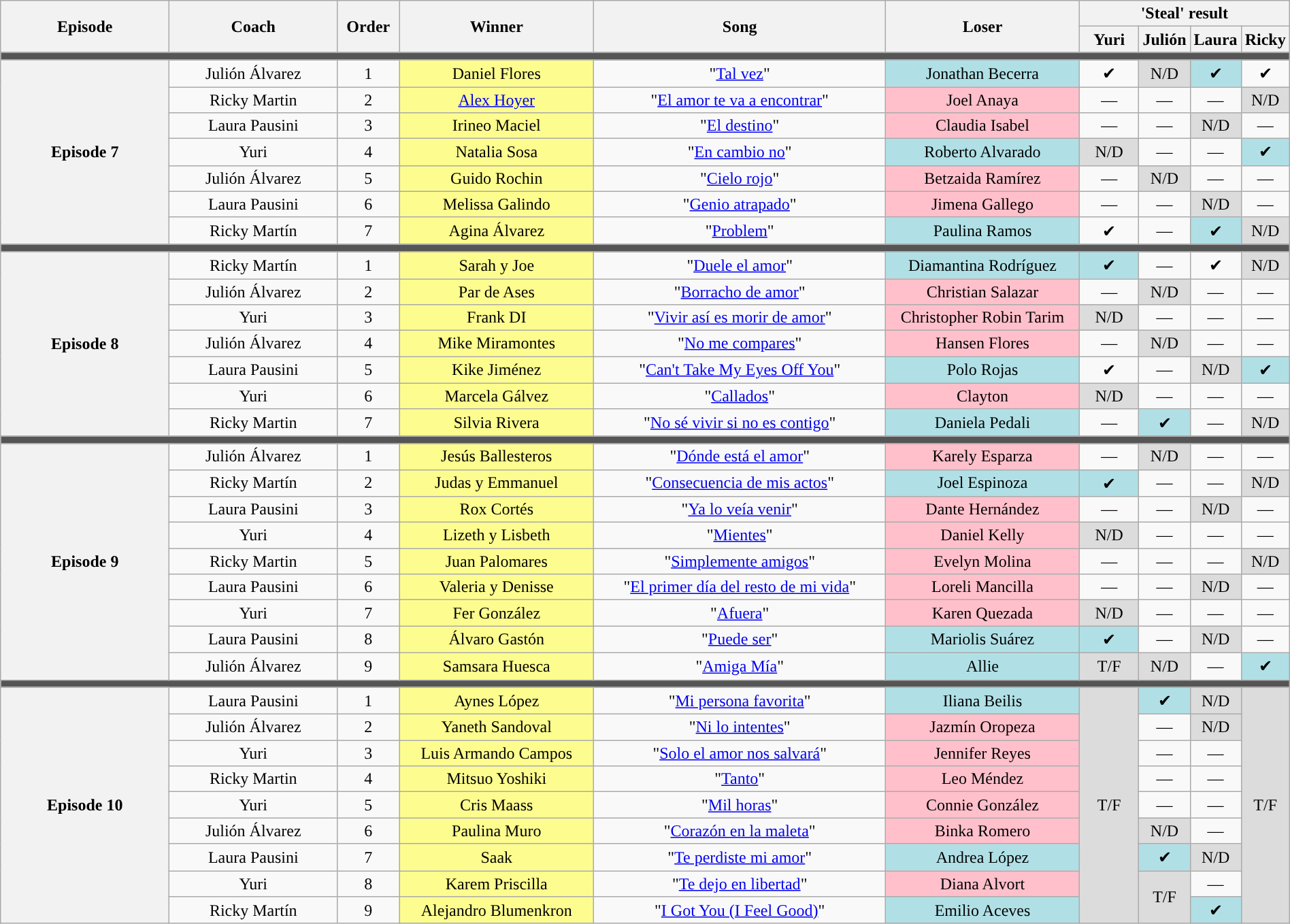<table class="wikitable" style="text-align: center; width:100%;">
<tr>
<th rowspan="2" style="width:15%;">Episode</th>
<th rowspan="2" style="width:15%;">Coach</th>
<th rowspan="2" style="width:05%;">Order</th>
<th rowspan="2" style="width:17%;">Winner</th>
<th rowspan="2" style="width:26%;">Song</th>
<th rowspan="2" style="width:17%;">Loser</th>
<th colspan="4" style="width:20%;">'Steal' result</th>
</tr>
<tr>
<th style="width:06%">Yuri</th>
<th style="width:06%">Julión</th>
<th style="width:06%">Laura</th>
<th style="width:06%">Ricky</th>
</tr>
<tr>
<td colspan="10" style="background:#555;"></td>
</tr>
<tr>
<th rowspan="7">Episode 7 <br><small></small></th>
<td>Julión Álvarez</td>
<td>1</td>
<td style="background:#fdfc8f;">Daniel Flores</td>
<td>"<a href='#'>Tal vez</a>"</td>
<td style="background:#b0e0e6">Jonathan Becerra</td>
<td>✔</td>
<td style="background:#DCDCDC;">N/D</td>
<td style="background:#B0E0E6;">✔</td>
<td>✔</td>
</tr>
<tr>
<td>Ricky Martin</td>
<td>2</td>
<td style="background:#fdfc8f;"><a href='#'>Alex Hoyer</a></td>
<td>"<a href='#'>El amor te va a encontrar</a>"</td>
<td style="background:pink">Joel Anaya</td>
<td>—</td>
<td>—</td>
<td>—</td>
<td style="background:#DCDCDC;">N/D</td>
</tr>
<tr>
<td>Laura Pausini</td>
<td>3</td>
<td style="background:#fdfc8f;">Irineo Maciel</td>
<td>"<a href='#'>El destino</a>"</td>
<td style="background:pink">Claudia Isabel</td>
<td>—</td>
<td>—</td>
<td style="background:#DCDCDC;">N/D</td>
<td>—</td>
</tr>
<tr>
<td>Yuri</td>
<td>4</td>
<td style="background:#fdfc8f;">Natalia Sosa</td>
<td>"<a href='#'>En cambio no</a>"</td>
<td style="background:#b0e0e6">Roberto Alvarado</td>
<td style="background:#DCDCDC;">N/D</td>
<td>—</td>
<td>—</td>
<td style="background:#B0E0E6;">✔</td>
</tr>
<tr>
<td>Julión Álvarez</td>
<td>5</td>
<td style="background:#fdfc8f;">Guido Rochin</td>
<td>"<a href='#'>Cielo rojo</a>"</td>
<td style="background:pink">Betzaida Ramírez</td>
<td>—</td>
<td style="background:#DCDCDC;">N/D</td>
<td>—</td>
<td>—</td>
</tr>
<tr>
<td>Laura Pausini</td>
<td>6</td>
<td style="background:#fdfc8f;">Melissa Galindo</td>
<td>"<a href='#'>Genio atrapado</a>"</td>
<td style="background:pink">Jimena Gallego</td>
<td>—</td>
<td>—</td>
<td style="background:#DCDCDC;">N/D</td>
<td>—</td>
</tr>
<tr>
<td>Ricky Martín</td>
<td>7</td>
<td style="background:#fdfc8f;">Agina Álvarez</td>
<td>"<a href='#'>Problem</a>"</td>
<td style="background:#b0e0e6">Paulina Ramos</td>
<td>✔</td>
<td>—</td>
<td style="background:#B0E0E6;">✔</td>
<td style="background:#DCDCDC;">N/D</td>
</tr>
<tr>
<td colspan="10" style="background:#555;"></td>
</tr>
<tr>
<th rowspan="7">Episode 8 <br><small></small></th>
<td>Ricky Martín</td>
<td>1</td>
<td style="background:#fdfc8f;">Sarah y Joe</td>
<td>"<a href='#'>Duele el amor</a>"</td>
<td style="background:#b0e0e6">Diamantina Rodríguez</td>
<td style="background:#B0E0E6;">✔</td>
<td>—</td>
<td>✔</td>
<td style="background:#DCDCDC;">N/D</td>
</tr>
<tr>
<td>Julión Álvarez</td>
<td>2</td>
<td style="background:#fdfc8f;">Par de Ases</td>
<td>"<a href='#'>Borracho de amor</a>"</td>
<td style="background:pink">Christian Salazar</td>
<td>—</td>
<td style="background:#DCDCDC;">N/D</td>
<td>—</td>
<td>—</td>
</tr>
<tr>
<td>Yuri</td>
<td>3</td>
<td style="background:#fdfc8f;">Frank DI</td>
<td>"<a href='#'>Vivir así es morir de amor</a>"</td>
<td style="background:pink">Christopher Robin Tarim</td>
<td style="background:#DCDCDC;">N/D</td>
<td>—</td>
<td>—</td>
<td>—</td>
</tr>
<tr>
<td>Julión Álvarez</td>
<td>4</td>
<td style="background:#fdfc8f;">Mike Miramontes</td>
<td>"<a href='#'>No me compares</a>"</td>
<td style="background:pink">Hansen Flores</td>
<td>—</td>
<td style="background:#DCDCDC;">N/D</td>
<td>—</td>
<td>—</td>
</tr>
<tr>
<td>Laura Pausini</td>
<td>5</td>
<td style="background:#fdfc8f;">Kike Jiménez</td>
<td>"<a href='#'>Can't Take My Eyes Off You</a>"</td>
<td style="background:#b0e0e6">Polo Rojas</td>
<td>✔</td>
<td>—</td>
<td style="background:#DCDCDC;">N/D</td>
<td style="background:#B0E0E6;">✔</td>
</tr>
<tr>
<td>Yuri</td>
<td>6</td>
<td style="background:#fdfc8f;">Marcela Gálvez</td>
<td>"<a href='#'>Callados</a>"</td>
<td style="background:pink">Clayton</td>
<td style="background:#DCDCDC;">N/D</td>
<td>—</td>
<td>—</td>
<td>—</td>
</tr>
<tr>
<td>Ricky Martin</td>
<td>7</td>
<td style="background:#fdfc8f">Silvia Rivera</td>
<td>"<a href='#'>No sé vivir si no es contigo</a>"</td>
<td style="background:#B0E0E6">Daniela Pedali</td>
<td>—</td>
<td style="background:#B0E0E6;">✔</td>
<td>—</td>
<td style="background:#DCDCDC;">N/D</td>
</tr>
<tr>
<td colspan="10" style="background:#555;"></td>
</tr>
<tr>
<th rowspan="9">Episode 9 <br><small></small></th>
<td>Julión Álvarez</td>
<td>1</td>
<td style="background:#fdfc8f;">Jesús Ballesteros</td>
<td>"<a href='#'>Dónde está el amor</a>"</td>
<td style="background:pink">Karely Esparza</td>
<td>—</td>
<td style="background:#DCDCDC;">N/D</td>
<td>—</td>
<td>—</td>
</tr>
<tr>
<td>Ricky Martín</td>
<td>2</td>
<td style="background:#fdfc8f;">Judas y Emmanuel</td>
<td>"<a href='#'>Consecuencia de mis actos</a>"</td>
<td style="background:#b0e0e6">Joel Espinoza</td>
<td style="background:#B0E0E6;">✔</td>
<td>—</td>
<td>—</td>
<td style="background:#DCDCDC;">N/D</td>
</tr>
<tr>
<td>Laura Pausini</td>
<td>3</td>
<td style="background:#fdfc8f;">Rox Cortés</td>
<td>"<a href='#'>Ya lo veía venir</a>"</td>
<td style="background:pink">Dante Hernández</td>
<td>—</td>
<td>—</td>
<td style="background:#DCDCDC;">N/D</td>
<td>—</td>
</tr>
<tr>
<td>Yuri</td>
<td>4</td>
<td style="background:#fdfc8f;">Lizeth y Lisbeth</td>
<td>"<a href='#'>Mientes</a>"</td>
<td style="background:pink">Daniel Kelly</td>
<td style="background:#DCDCDC;">N/D</td>
<td>—</td>
<td>—</td>
<td>—</td>
</tr>
<tr>
<td>Ricky Martin</td>
<td>5</td>
<td style="background:#fdfc8f;">Juan Palomares</td>
<td>"<a href='#'>Simplemente amigos</a>"</td>
<td style="background:pink">Evelyn Molina</td>
<td>—</td>
<td>—</td>
<td>—</td>
<td style="background:#DCDCDC;">N/D</td>
</tr>
<tr>
<td>Laura Pausini</td>
<td>6</td>
<td style="background:#fdfc8f;">Valeria y Denisse</td>
<td>"<a href='#'>El primer día del resto de mi vida</a>"</td>
<td style="background:pink">Loreli Mancilla</td>
<td>—</td>
<td>—</td>
<td style="background:#DCDCDC;">N/D</td>
<td>—</td>
</tr>
<tr>
<td>Yuri</td>
<td>7</td>
<td style="background:#fdfc8f;">Fer González</td>
<td>"<a href='#'>Afuera</a>"</td>
<td style="background:pink">Karen Quezada</td>
<td style="background:#DCDCDC;">N/D</td>
<td>—</td>
<td>—</td>
<td>—</td>
</tr>
<tr>
<td>Laura Pausini</td>
<td>8</td>
<td style="background:#fdfc8f;">Álvaro Gastón</td>
<td>"<a href='#'>Puede ser</a>"</td>
<td style="background:#b0e0e6">Mariolis Suárez</td>
<td style="background:#B0E0E6;">✔</td>
<td>—</td>
<td style="background:#DCDCDC;">N/D</td>
<td>—</td>
</tr>
<tr>
<td>Julión Álvarez</td>
<td>9</td>
<td style="background:#fdfc8f;">Samsara Huesca</td>
<td>"<a href='#'>Amiga Mía</a>"</td>
<td style="background:#b0e0e6">Allie</td>
<td style="background:#DCDCDC;">T/F</td>
<td style="background:#DCDCDC;">N/D</td>
<td>—</td>
<td style="background:#B0E0E6;">✔</td>
</tr>
<tr>
<td colspan="10" style="background:#555;"></td>
</tr>
<tr>
<th rowspan="9">Episode 10 <br><small></small></th>
<td>Laura Pausini</td>
<td>1</td>
<td style="background:#fdfc8f;">Aynes López</td>
<td>"<a href='#'>Mi persona favorita</a>"</td>
<td style="background:#b0e0e6">Iliana Beilis</td>
<td rowspan=12 style="background:#DCDCDC;">T/F</td>
<td style="background:#B0E0E6;">✔</td>
<td style="background:#DCDCDC;">N/D</td>
<td rowspan=12 style="background:#DCDCDC;">T/F</td>
</tr>
<tr>
<td>Julión Álvarez</td>
<td>2</td>
<td style="background:#fdfc8f;">Yaneth Sandoval</td>
<td>"<a href='#'>Ni lo intentes</a>"</td>
<td style="background:pink">Jazmín Oropeza</td>
<td>—</td>
<td style="background:#DCDCDC;">N/D</td>
</tr>
<tr>
<td>Yuri</td>
<td>3</td>
<td style="background:#fdfc8f;">Luis Armando Campos</td>
<td>"<a href='#'>Solo el amor nos salvará</a>"</td>
<td style="background:pink">Jennifer Reyes</td>
<td>—</td>
<td>—</td>
</tr>
<tr>
<td>Ricky Martin</td>
<td>4</td>
<td style="background:#fdfc8f;">Mitsuo Yoshiki</td>
<td>"<a href='#'>Tanto</a>"</td>
<td style="background:pink">Leo Méndez</td>
<td>—</td>
<td>—</td>
</tr>
<tr>
<td>Yuri</td>
<td>5</td>
<td style="background:#fdfc8f;">Cris Maass</td>
<td>"<a href='#'>Mil horas</a>"</td>
<td style="background:pink">Connie González</td>
<td>—</td>
<td>—</td>
</tr>
<tr>
<td>Julión Álvarez</td>
<td>6</td>
<td style="background:#fdfc8f;">Paulina Muro</td>
<td>"<a href='#'>Corazón en la maleta</a>"</td>
<td style="background:pink">Binka Romero</td>
<td style="background:#DCDCDC;">N/D</td>
<td>—</td>
</tr>
<tr>
<td>Laura Pausini</td>
<td>7</td>
<td style="background:#fdfc8f;">Saak</td>
<td>"<a href='#'>Te perdiste mi amor</a>"</td>
<td style="background:#b0e0e6">Andrea López</td>
<td style="background:#B0E0E6;">✔</td>
<td style="background:#DCDCDC;">N/D</td>
</tr>
<tr>
<td>Yuri</td>
<td>8</td>
<td style="background:#fdfc8f;">Karem Priscilla</td>
<td>"<a href='#'>Te dejo en libertad</a>"</td>
<td style="background:pink">Diana Alvort</td>
<td rowspan=2 style="background:#DCDCDC;">T/F</td>
<td>—</td>
</tr>
<tr>
<td>Ricky Martín</td>
<td>9</td>
<td style="background:#fdfc8f;">Alejandro Blumenkron</td>
<td>"<a href='#'>I Got You (I Feel Good)</a>"</td>
<td style="background:#b0e0e6">Emilio Aceves</td>
<td style="background:#B0E0E6;">✔</td>
</tr>
</table>
